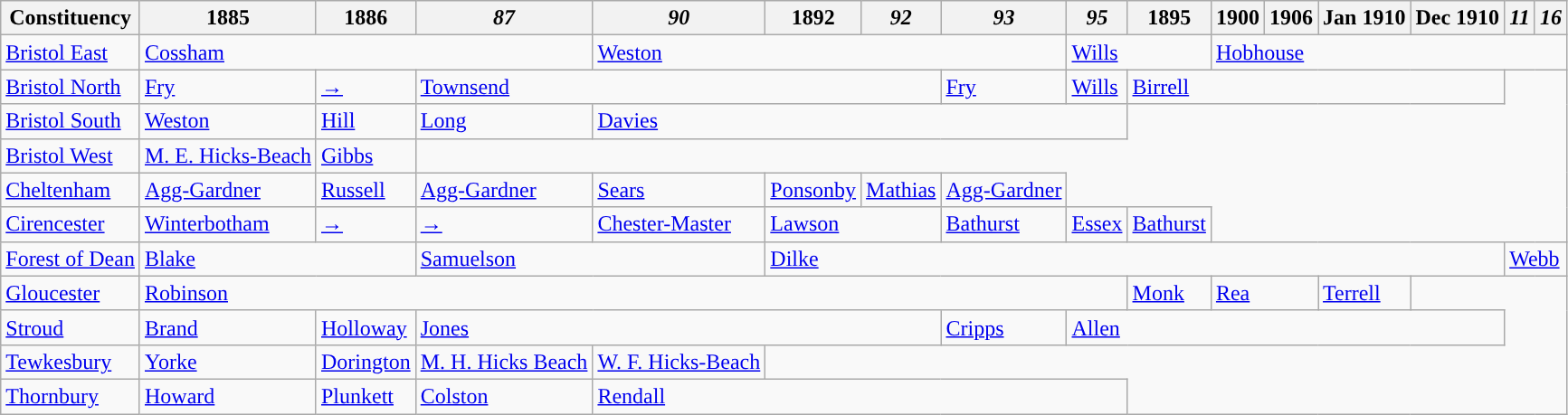<table class="wikitable">
<tr>
<th>Constituency</th>
<th>1885</th>
<th>1886</th>
<th><em>87</em></th>
<th><em>90</em></th>
<th>1892</th>
<th><em>92</em></th>
<th><em>93</em></th>
<th><em>95</em></th>
<th>1895</th>
<th>1900</th>
<th>1906</th>
<th>Jan 1910</th>
<th>Dec 1910</th>
<th><em>11</em></th>
<th><em>16</em></th>
</tr>
<tr>
<td><a href='#'>Bristol East</a></td>
<td colspan="3"><a href='#'>Cossham</a></td>
<td colspan="4"><a href='#'>Weston</a></td>
<td colspan="2"><a href='#'>Wills</a></td>
<td colspan="6"><a href='#'>Hobhouse</a></td>
</tr>
<tr>
<td><a href='#'>Bristol North</a></td>
<td><a href='#'>Fry</a></td>
<td><a href='#'>→</a></td>
<td colspan="4"><a href='#'>Townsend</a></td>
<td><a href='#'>Fry</a></td>
<td><a href='#'>Wills</a></td>
<td colspan="5"><a href='#'>Birrell</a></td>
</tr>
<tr>
<td><a href='#'>Bristol South</a></td>
<td><a href='#'>Weston</a></td>
<td><a href='#'>Hill</a></td>
<td><a href='#'>Long</a></td>
<td colspan="5"><a href='#'>Davies</a></td>
</tr>
<tr>
<td><a href='#'>Bristol West</a></td>
<td><a href='#'>M. E. Hicks-Beach</a></td>
<td><a href='#'>Gibbs</a></td>
</tr>
<tr>
<td><a href='#'>Cheltenham</a></td>
<td><a href='#'>Agg-Gardner</a></td>
<td><a href='#'>Russell</a></td>
<td><a href='#'>Agg-Gardner</a></td>
<td><a href='#'>Sears</a></td>
<td><a href='#'>Ponsonby</a></td>
<td><a href='#'>Mathias</a></td>
<td><a href='#'>Agg-Gardner</a></td>
</tr>
<tr>
<td><a href='#'>Cirencester</a></td>
<td><a href='#'>Winterbotham</a></td>
<td><a href='#'>→</a></td>
<td><a href='#'>→</a></td>
<td><a href='#'>Chester-Master</a></td>
<td colspan="2"><a href='#'>Lawson</a></td>
<td><a href='#'>Bathurst</a></td>
<td><a href='#'>Essex</a></td>
<td><a href='#'>Bathurst</a></td>
</tr>
<tr>
<td><a href='#'>Forest of Dean</a></td>
<td colspan="2"><a href='#'>Blake</a></td>
<td colspan="2"><a href='#'>Samuelson</a></td>
<td colspan="9"><a href='#'>Dilke</a></td>
<td colspan="2"><a href='#'>Webb</a></td>
</tr>
<tr>
<td><a href='#'>Gloucester</a></td>
<td colspan="8"><a href='#'>Robinson</a></td>
<td><a href='#'>Monk</a></td>
<td colspan="2"><a href='#'>Rea</a></td>
<td><a href='#'>Terrell</a></td>
</tr>
<tr>
<td><a href='#'>Stroud</a></td>
<td><a href='#'>Brand</a></td>
<td><a href='#'>Holloway</a></td>
<td colspan="4"><a href='#'>Jones</a></td>
<td><a href='#'>Cripps</a></td>
<td colspan="6"><a href='#'>Allen</a></td>
</tr>
<tr>
<td><a href='#'>Tewkesbury</a></td>
<td><a href='#'>Yorke</a></td>
<td><a href='#'>Dorington</a></td>
<td><a href='#'>M. H. Hicks Beach</a></td>
<td><a href='#'>W. F. Hicks-Beach</a></td>
</tr>
<tr>
<td><a href='#'>Thornbury</a></td>
<td><a href='#'>Howard</a></td>
<td><a href='#'>Plunkett</a></td>
<td><a href='#'>Colston</a></td>
<td colspan="5"><a href='#'>Rendall</a></td>
</tr>
</table>
